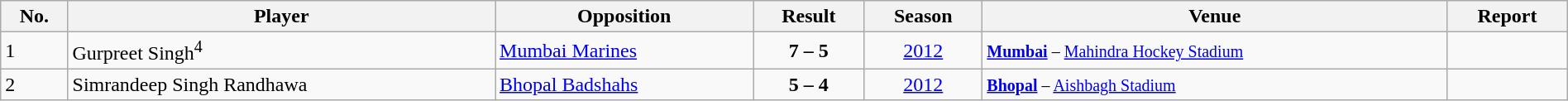<table class="wikitable" style="width:100%; border:none">
<tr>
<th>No.</th>
<th>Player</th>
<th>Opposition</th>
<th align=center>Result</th>
<th align=center>Season</th>
<th align=center>Venue</th>
<th align=center>Report</th>
</tr>
<tr>
<td>1</td>
<td> Gurpreet Singh<sup>4</sup></td>
<td><a href='#'>Mumbai Marines</a></td>
<td align="center"><strong>7 – 5</strong></td>
<td align="center"><a href='#'>2012</a></td>
<td><small> <strong><a href='#'>Mumbai</a></strong> – <a href='#'>Mahindra Hockey Stadium</a> </small></td>
<td align="center"><small></small></td>
</tr>
<tr>
<td>2</td>
<td> Simrandeep Singh Randhawa</td>
<td><a href='#'>Bhopal Badshahs</a></td>
<td align="center"><strong>5 – 4</strong></td>
<td align="center"><a href='#'>2012</a></td>
<td><small> <strong><a href='#'>Bhopal</a></strong> – <a href='#'>Aishbagh Stadium</a> </small></td>
<td align="center"><small></small></td>
</tr>
</table>
